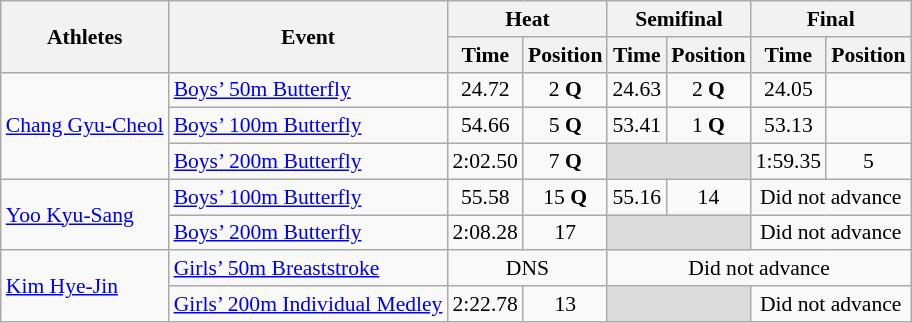<table class="wikitable" border="1" style="font-size:90%">
<tr>
<th rowspan=2>Athletes</th>
<th rowspan=2>Event</th>
<th colspan=2>Heat</th>
<th colspan=2>Semifinal</th>
<th colspan=2>Final</th>
</tr>
<tr>
<th>Time</th>
<th>Position</th>
<th>Time</th>
<th>Position</th>
<th>Time</th>
<th>Position</th>
</tr>
<tr>
<td rowspan=3><a href='#'>Chang Gyu-Cheol</a></td>
<td><a href='#'>Boys’ 50m Butterfly</a></td>
<td align=center>24.72</td>
<td align=center>2 <strong>Q</strong></td>
<td align=center>24.63</td>
<td align=center>2 <strong>Q</strong></td>
<td align=center>24.05</td>
<td align=center></td>
</tr>
<tr>
<td><a href='#'>Boys’ 100m Butterfly</a></td>
<td align=center>54.66</td>
<td align=center>5 <strong>Q</strong></td>
<td align=center>53.41</td>
<td align=center>1 <strong>Q</strong></td>
<td align=center>53.13</td>
<td align=center></td>
</tr>
<tr>
<td><a href='#'>Boys’ 200m Butterfly</a></td>
<td align=center>2:02.50</td>
<td align=center>7 <strong>Q</strong></td>
<td colspan=2 bgcolor=#DCDCDC></td>
<td align=center>1:59.35</td>
<td align=center>5</td>
</tr>
<tr>
<td rowspan=2><a href='#'>Yoo Kyu-Sang</a></td>
<td><a href='#'>Boys’ 100m Butterfly</a></td>
<td align=center>55.58</td>
<td align=center>15 <strong>Q</strong></td>
<td align=center>55.16</td>
<td align=center>14</td>
<td colspan="2" align=center>Did not advance</td>
</tr>
<tr>
<td><a href='#'>Boys’ 200m Butterfly</a></td>
<td align=center>2:08.28</td>
<td align=center>17</td>
<td colspan=2 bgcolor=#DCDCDC></td>
<td colspan="2" align=center>Did not advance</td>
</tr>
<tr>
<td rowspan=2><a href='#'>Kim Hye-Jin</a></td>
<td><a href='#'>Girls’ 50m Breaststroke</a></td>
<td colspan="2" align=center>DNS</td>
<td colspan="4" align=center>Did not advance</td>
</tr>
<tr>
<td><a href='#'>Girls’ 200m Individual Medley</a></td>
<td align=center>2:22.78</td>
<td align=center>13</td>
<td colspan=2 bgcolor=#DCDCDC></td>
<td colspan="2" align=center>Did not advance</td>
</tr>
</table>
